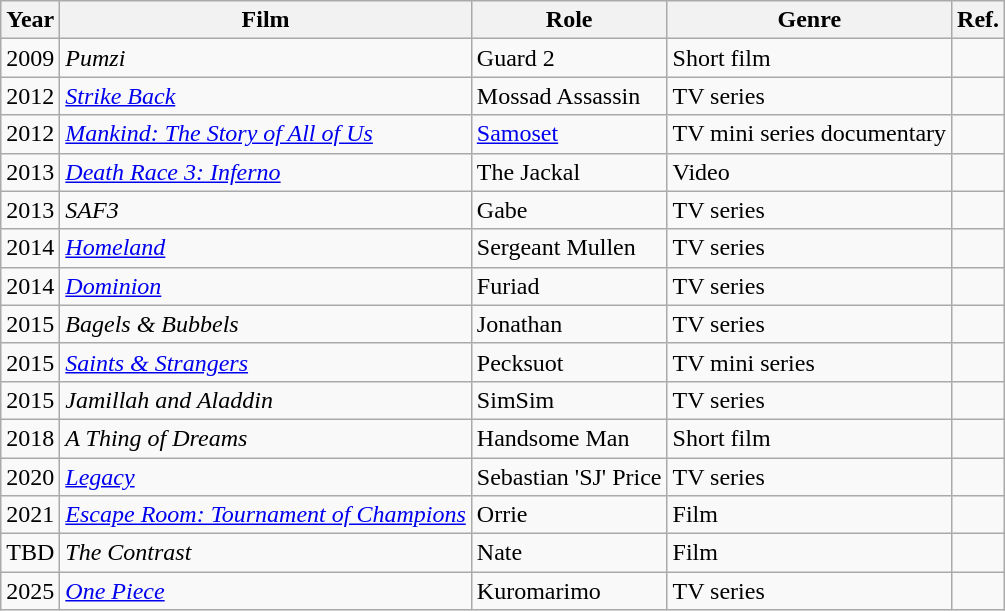<table class="wikitable">
<tr>
<th>Year</th>
<th>Film</th>
<th>Role</th>
<th>Genre</th>
<th>Ref.</th>
</tr>
<tr>
<td>2009</td>
<td><em>Pumzi</em></td>
<td>Guard 2</td>
<td>Short film</td>
<td></td>
</tr>
<tr>
<td>2012</td>
<td><em><a href='#'>Strike Back</a></em></td>
<td>Mossad Assassin</td>
<td>TV series</td>
<td></td>
</tr>
<tr>
<td>2012</td>
<td><em><a href='#'>Mankind: The Story of All of Us</a></em></td>
<td><a href='#'>Samoset</a></td>
<td>TV mini series documentary</td>
<td></td>
</tr>
<tr>
<td>2013</td>
<td><em><a href='#'>Death Race 3: Inferno</a></em></td>
<td>The Jackal</td>
<td>Video</td>
<td></td>
</tr>
<tr>
<td>2013</td>
<td><em>SAF3</em></td>
<td>Gabe</td>
<td>TV series</td>
<td></td>
</tr>
<tr>
<td>2014</td>
<td><em><a href='#'>Homeland</a></em></td>
<td>Sergeant Mullen</td>
<td>TV series</td>
<td></td>
</tr>
<tr>
<td>2014</td>
<td><em><a href='#'>Dominion</a></em></td>
<td>Furiad</td>
<td>TV series</td>
<td></td>
</tr>
<tr>
<td>2015</td>
<td><em>Bagels & Bubbels</em></td>
<td>Jonathan</td>
<td>TV series</td>
<td></td>
</tr>
<tr>
<td>2015</td>
<td><em><a href='#'>Saints & Strangers</a></em></td>
<td>Pecksuot</td>
<td>TV mini series</td>
<td></td>
</tr>
<tr>
<td>2015</td>
<td><em>Jamillah and Aladdin</em></td>
<td>SimSim</td>
<td>TV series</td>
<td></td>
</tr>
<tr>
<td>2018</td>
<td><em>A Thing of Dreams</em></td>
<td>Handsome Man</td>
<td>Short film</td>
<td></td>
</tr>
<tr>
<td>2020</td>
<td><em><a href='#'>Legacy</a></em></td>
<td>Sebastian 'SJ' Price</td>
<td>TV series</td>
<td></td>
</tr>
<tr>
<td>2021</td>
<td><em><a href='#'>Escape Room: Tournament of Champions</a></em></td>
<td>Orrie</td>
<td>Film</td>
<td></td>
</tr>
<tr>
<td>TBD</td>
<td><em>The Contrast</em></td>
<td>Nate</td>
<td>Film</td>
<td></td>
</tr>
<tr>
<td>2025</td>
<td><em><a href='#'>One Piece</a></em></td>
<td>Kuromarimo</td>
<td>TV series</td>
<td></td>
</tr>
</table>
